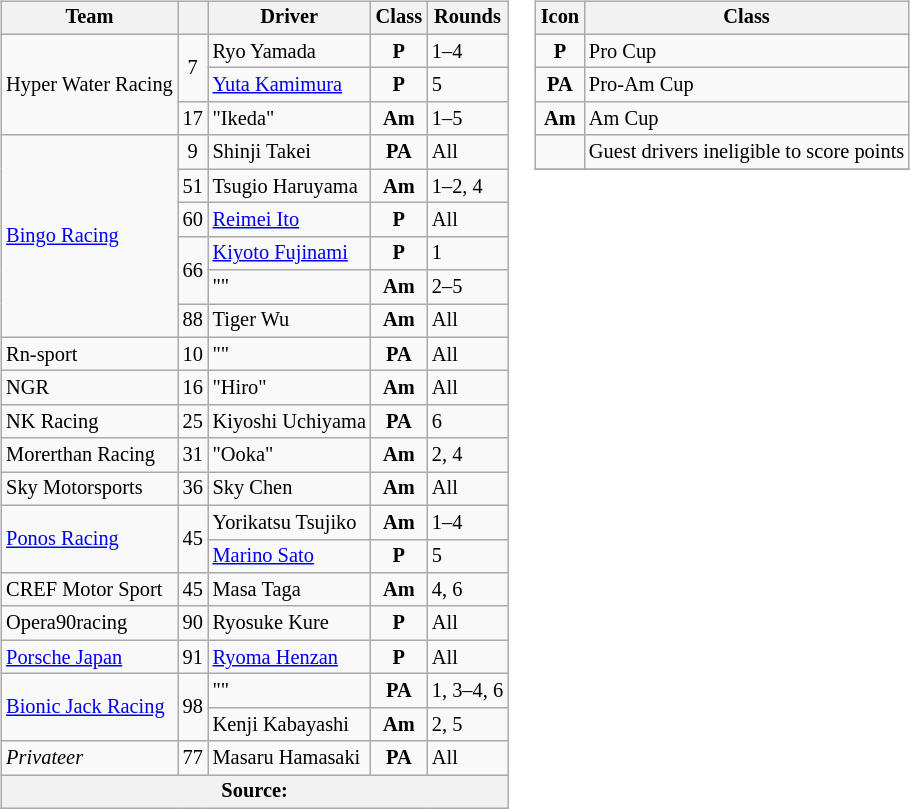<table>
<tr>
<td><br><table class="wikitable" style="font-size: 85%;">
<tr>
<th>Team</th>
<th></th>
<th>Driver</th>
<th>Class</th>
<th>Rounds</th>
</tr>
<tr>
<td rowspan="3">Hyper Water Racing</td>
<td align="center" rowspan="2">7</td>
<td> Ryo Yamada</td>
<td align="center"><strong><span>P</span></strong></td>
<td>1–4</td>
</tr>
<tr>
<td> <a href='#'>Yuta Kamimura</a></td>
<td align="center"><strong><span>P</span></strong></td>
<td>5</td>
</tr>
<tr>
<td align="center">17</td>
<td> "Ikeda"</td>
<td align="center"><strong><span>Am</span></strong></td>
<td>1–5</td>
</tr>
<tr>
<td rowspan="6"><a href='#'>Bingo Racing</a></td>
<td align="center">9</td>
<td> Shinji Takei</td>
<td align="center"><strong><span>PA</span></strong></td>
<td>All</td>
</tr>
<tr>
<td align="center">51</td>
<td> Tsugio Haruyama</td>
<td align="center"><strong><span>Am</span></strong></td>
<td>1–2, 4</td>
</tr>
<tr>
<td align="center">60</td>
<td> <a href='#'>Reimei Ito</a></td>
<td align="center"><strong><span>P</span></strong></td>
<td>All</td>
</tr>
<tr>
<td align="center" rowspan="2">66</td>
<td> <a href='#'>Kiyoto Fujinami</a></td>
<td align="center"><strong><span>P</span></strong></td>
<td>1</td>
</tr>
<tr>
<td> ""</td>
<td align="center"><strong><span>Am</span></strong></td>
<td>2–5</td>
</tr>
<tr>
<td align="center">88</td>
<td> Tiger Wu</td>
<td align="center"><strong><span>Am</span></strong></td>
<td>All</td>
</tr>
<tr>
<td>Rn-sport</td>
<td align="center">10</td>
<td> ""</td>
<td align="center"><strong><span>PA</span></strong></td>
<td>All</td>
</tr>
<tr>
<td>NGR</td>
<td align="center">16</td>
<td> "Hiro"</td>
<td align="center"><strong><span>Am</span></strong></td>
<td>All</td>
</tr>
<tr>
<td>NK Racing</td>
<td align="center">25</td>
<td> Kiyoshi Uchiyama</td>
<td align="center"><strong><span>PA</span></strong> </td>
<td>6</td>
</tr>
<tr>
<td>Morerthan Racing</td>
<td align="center">31</td>
<td> "Ooka"</td>
<td align="center"><strong><span>Am</span></strong> </td>
<td>2, 4</td>
</tr>
<tr>
<td>Sky Motorsports</td>
<td align="center">36</td>
<td> Sky Chen</td>
<td align="center"><strong><span>Am</span></strong></td>
<td>All</td>
</tr>
<tr>
<td rowspan="2"><a href='#'>Ponos Racing</a></td>
<td align="center" rowspan="2">45</td>
<td> Yorikatsu Tsujiko</td>
<td align="center"><strong><span>Am</span></strong></td>
<td>1–4</td>
</tr>
<tr>
<td> <a href='#'>Marino Sato</a></td>
<td align="center"><strong><span>P</span></strong></td>
<td>5</td>
</tr>
<tr>
<td>CREF Motor Sport</td>
<td align="center">45</td>
<td> Masa Taga</td>
<td align="center"><strong><span>Am</span></strong> </td>
<td>4, 6</td>
</tr>
<tr>
<td>Opera90racing</td>
<td align="center">90</td>
<td> Ryosuke Kure</td>
<td align="center"><strong><span>P</span></strong></td>
<td>All</td>
</tr>
<tr>
<td><a href='#'>Porsche Japan</a></td>
<td align="center">91</td>
<td> <a href='#'>Ryoma Henzan</a></td>
<td align="center"><strong><span>P</span></strong></td>
<td>All</td>
</tr>
<tr>
<td rowspan="2"><a href='#'>Bionic Jack Racing</a></td>
<td align="center" rowspan="2">98</td>
<td> ""</td>
<td align="center"><strong><span>PA</span></strong></td>
<td>1, 3–4, 6</td>
</tr>
<tr>
<td> Kenji Kabayashi</td>
<td align="center"><strong><span>Am</span></strong></td>
<td>2, 5</td>
</tr>
<tr>
<td><em>Privateer</em></td>
<td align="center">77</td>
<td> Masaru Hamasaki</td>
<td align="center"><strong><span>PA</span></strong></td>
<td>All</td>
</tr>
<tr>
<th colspan="5">Source:</th>
</tr>
</table>
</td>
<td valign="top"><br><table class="wikitable" style="font-size: 85%;">
<tr>
<th>Icon</th>
<th>Class</th>
</tr>
<tr>
<td align="center"><strong><span>P</span></strong></td>
<td>Pro Cup</td>
</tr>
<tr>
<td align="center"><strong><span>PA</span></strong></td>
<td>Pro-Am Cup</td>
</tr>
<tr>
<td align="center"><strong><span>Am</span></strong></td>
<td>Am Cup</td>
</tr>
<tr>
<td align="center"></td>
<td>Guest drivers ineligible to score points</td>
</tr>
<tr>
</tr>
</table>
</td>
</tr>
</table>
